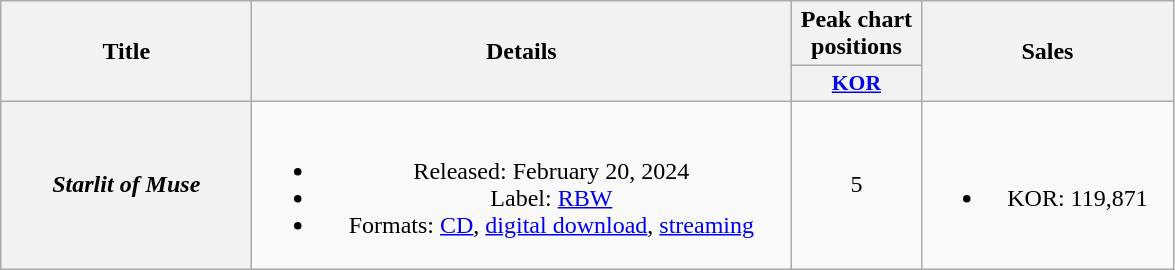<table class="wikitable plainrowheaders" style="text-align:center">
<tr>
<th scope="col" rowspan="2" style="width:10em">Title</th>
<th scope="col" rowspan="2" style="width:22em">Details</th>
<th scope="col" style="width:5em" colspan="1">Peak chart positions</th>
<th scope="col" rowspan="2" style="width:10em">Sales</th>
</tr>
<tr>
<th scope="col" style="font-size:90%; width:2.5em"><a href='#'>KOR</a><br></th>
</tr>
<tr>
<th scope="row"><em>Starlit of Muse</em></th>
<td><br><ul><li>Released: February 20, 2024</li><li>Label: <a href='#'>RBW</a></li><li>Formats: <a href='#'>CD</a>, <a href='#'>digital download</a>, <a href='#'>streaming</a></li></ul></td>
<td>5</td>
<td><br><ul><li>KOR: 119,871</li></ul></td>
</tr>
</table>
